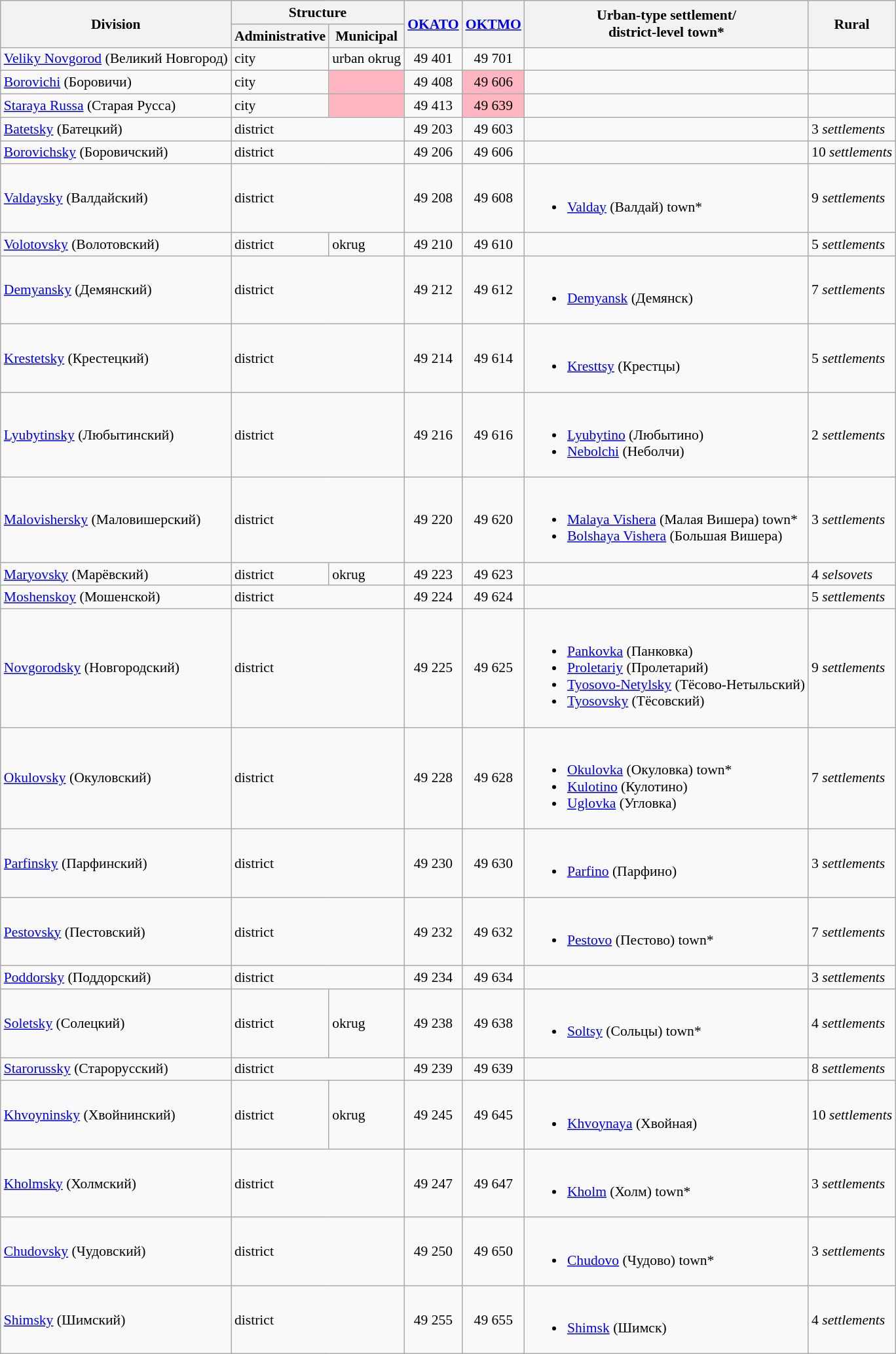<table class="wikitable" style="padding: 24em 0; border: 1px #aaa solid; border-collapse: collapse; font-size: 90%;">
<tr>
<th colspan="2" rowspan="2">Division</th>
<th colspan="2">Structure</th>
<th rowspan="2"><a href='#'>OKATO</a></th>
<th rowspan="2"><a href='#'>OKTMO</a></th>
<th rowspan="2">Urban-type settlement/<br>district-level town*</th>
<th rowspan="2">Rural</th>
</tr>
<tr>
<th>Administrative</th>
<th>Municipal</th>
</tr>
<tr>
<td colspan="2"><a href='#'>Veliky Novgorod</a> (Великий Новгород)</td>
<td>city</td>
<td>urban okrug</td>
<td align="center">49 401</td>
<td align="center">49 701</td>
<td></td>
<td></td>
</tr>
<tr>
<td colspan="2"><a href='#'>Borovichi</a> (Боровичи)</td>
<td>city</td>
<td bgcolor="lightpink"></td>
<td align="center">49 408</td>
<td bgcolor="lightpink" align="center">49 606</td>
<td></td>
<td></td>
</tr>
<tr>
<td colspan="2"><a href='#'>Staraya Russa</a> (Старая Русса)</td>
<td>city</td>
<td bgcolor="lightpink"></td>
<td align="center">49 413</td>
<td bgcolor="lightpink" align="center">49 639</td>
<td></td>
<td></td>
</tr>
<tr>
<td colspan="2"><a href='#'>Batetsky</a> (Батецкий)</td>
<td colspan="2">district</td>
<td align="center">49 203</td>
<td align="center">49 603</td>
<td></td>
<td>3 <em>settlements</em></td>
</tr>
<tr>
<td colspan="2"><a href='#'>Borovichsky</a> (Боровичский)</td>
<td colspan="2">district</td>
<td align="center">49 206</td>
<td align="center">49 606</td>
<td></td>
<td>10 <em>settlements</em></td>
</tr>
<tr>
<td colspan="2"><a href='#'>Valdaysky</a> (Валдайский)</td>
<td colspan="2">district</td>
<td align="center">49 208</td>
<td align="center">49 608</td>
<td><br><ul><li><a href='#'>Valday</a> (Валдай) town*</li></ul></td>
<td>9 <em>settlements</em></td>
</tr>
<tr>
<td colspan="2"><a href='#'>Volotovsky</a> (Волотовский)</td>
<td>district</td>
<td>okrug</td>
<td align="center">49 210</td>
<td align="center">49 610</td>
<td></td>
<td>5 <em>settlements</em></td>
</tr>
<tr>
<td colspan="2"><a href='#'>Demyansky</a> (Демянский)</td>
<td colspan="2">district</td>
<td align="center">49 212</td>
<td align="center">49 612</td>
<td><br><ul><li><a href='#'>Demyansk</a> (Демянск)</li></ul></td>
<td>7 <em>settlements</em></td>
</tr>
<tr>
<td colspan="2"><a href='#'>Krestetsky</a> (Крестецкий)</td>
<td colspan="2">district</td>
<td align="center">49 214</td>
<td align="center">49 614</td>
<td><br><ul><li><a href='#'>Kresttsy</a> (Крестцы)</li></ul></td>
<td>5 <em>settlements</em></td>
</tr>
<tr>
<td colspan="2"><a href='#'>Lyubytinsky</a> (Любытинский)</td>
<td colspan="2">district</td>
<td align="center">49 216</td>
<td align="center">49 616</td>
<td><br><ul><li><a href='#'>Lyubytino</a> (Любытино)</li><li><a href='#'>Nebolchi</a> (Неболчи)</li></ul></td>
<td>2 <em>settlements</em></td>
</tr>
<tr>
<td colspan="2"><a href='#'>Malovishersky</a> (Маловишерский)</td>
<td colspan="2">district</td>
<td align="center">49 220</td>
<td align="center">49 620</td>
<td><br><ul><li><a href='#'>Malaya Vishera</a> (Малая Вишера) town*</li><li><a href='#'>Bolshaya Vishera</a> (Большая Вишера)</li></ul></td>
<td>3 <em>settlements</em></td>
</tr>
<tr>
<td colspan="2"><a href='#'>Maryovsky</a> (Марёвский)</td>
<td>district</td>
<td>okrug</td>
<td align="center">49 223</td>
<td align="center">49 623</td>
<td></td>
<td>4 <em>selsovets</em></td>
</tr>
<tr>
<td colspan="2"><a href='#'>Moshenskoy</a> (Мошенской)</td>
<td colspan="2">district</td>
<td align="center">49 224</td>
<td align="center">49 624</td>
<td></td>
<td>5 <em>settlements</em></td>
</tr>
<tr>
<td colspan="2"><a href='#'>Novgorodsky</a> (Новгородский)</td>
<td colspan="2">district</td>
<td align="center">49 225</td>
<td align="center">49 625</td>
<td><br><ul><li><a href='#'>Pankovka</a> (Панковка)</li><li><a href='#'>Proletariy</a> (Пролетарий)</li><li><a href='#'>Tyosovo-Netylsky</a> (Тёсово-Нетыльский) </li><li><a href='#'>Tyosovsky</a> (Тёсовский) </li></ul></td>
<td>9 <em>settlements</em></td>
</tr>
<tr>
<td colspan="2"><a href='#'>Okulovsky</a> (Окуловский)</td>
<td colspan="2">district</td>
<td align="center">49 228</td>
<td align="center">49 628</td>
<td><br><ul><li><a href='#'>Okulovka</a> (Окуловка) town*</li><li><a href='#'>Kulotino</a> (Кулотино)</li><li><a href='#'>Uglovka</a> (Угловка)</li></ul></td>
<td>7 <em>settlements</em></td>
</tr>
<tr>
<td colspan="2"><a href='#'>Parfinsky</a> (Парфинский)</td>
<td colspan="2">district</td>
<td align="center">49 230</td>
<td align="center">49 630</td>
<td><br><ul><li><a href='#'>Parfino</a> (Парфино)</li></ul></td>
<td>3 <em>settlements</em></td>
</tr>
<tr>
<td colspan="2"><a href='#'>Pestovsky</a> (Пестовский)</td>
<td colspan="2">district</td>
<td align="center">49 232</td>
<td align="center">49 632</td>
<td><br><ul><li><a href='#'>Pestovo</a> (Пестово) town*</li></ul></td>
<td>7 <em>settlements</em></td>
</tr>
<tr>
<td colspan="2"><a href='#'>Poddorsky</a> (Поддорский)</td>
<td colspan="2">district</td>
<td align="center">49 234</td>
<td align="center">49 634</td>
<td></td>
<td>3 <em>settlements</em></td>
</tr>
<tr>
<td colspan="2"><a href='#'>Soletsky</a> (Солецкий)</td>
<td>district</td>
<td>okrug</td>
<td align="center">49 238</td>
<td align="center">49 638</td>
<td><br><ul><li><a href='#'>Soltsy</a> (Сольцы) town*</li></ul></td>
<td>4 <em>settlements</em></td>
</tr>
<tr>
<td colspan="2"><a href='#'>Starorussky</a> (Старорусский)</td>
<td colspan="2">district</td>
<td align="center">49 239</td>
<td align="center">49 639</td>
<td></td>
<td>8 <em>settlements</em></td>
</tr>
<tr>
<td colspan="2"><a href='#'>Khvoyninsky</a> (Хвойнинский)</td>
<td>district</td>
<td>okrug</td>
<td align="center">49 245</td>
<td align="center">49 645</td>
<td><br><ul><li><a href='#'>Khvoynaya</a> (Хвойная)</li></ul></td>
<td>10 <em>settlements</em></td>
</tr>
<tr>
<td colspan="2"><a href='#'>Kholmsky</a> (Холмский)</td>
<td colspan="2">district</td>
<td align="center">49 247</td>
<td align="center">49 647</td>
<td><br><ul><li><a href='#'>Kholm</a> (Холм) town*</li></ul></td>
<td>3 <em>settlements</em></td>
</tr>
<tr>
<td colspan="2"><a href='#'>Chudovsky</a> (Чудовский)</td>
<td colspan="2">district</td>
<td align="center">49 250</td>
<td align="center">49 650</td>
<td><br><ul><li><a href='#'>Chudovo</a> (Чудово) town*</li></ul></td>
<td>3 <em>settlements</em></td>
</tr>
<tr>
<td colspan="2"><a href='#'>Shimsky</a> (Шимский)</td>
<td colspan="2">district</td>
<td align="center">49 255</td>
<td align="center">49 655</td>
<td><br><ul><li><a href='#'>Shimsk</a> (Шимск)</li></ul></td>
<td>4 <em>settlements</em></td>
</tr>
</table>
